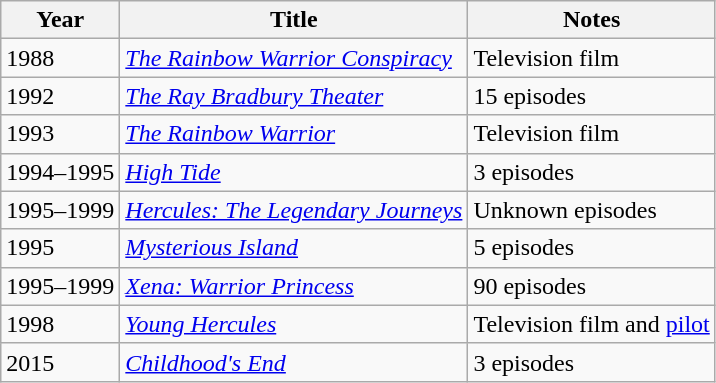<table class="wikitable sortable">
<tr>
<th>Year</th>
<th>Title</th>
<th>Notes</th>
</tr>
<tr>
<td>1988</td>
<td><em><a href='#'>The Rainbow Warrior Conspiracy</a></em></td>
<td>Television film</td>
</tr>
<tr>
<td>1992</td>
<td><em><a href='#'>The Ray Bradbury Theater</a></em></td>
<td>15 episodes</td>
</tr>
<tr>
<td>1993</td>
<td><em><a href='#'>The Rainbow Warrior</a></em></td>
<td>Television film</td>
</tr>
<tr>
<td>1994–1995</td>
<td><em><a href='#'>High Tide</a></em></td>
<td>3 episodes</td>
</tr>
<tr>
<td>1995–1999</td>
<td><em><a href='#'>Hercules: The Legendary Journeys</a></em></td>
<td>Unknown episodes</td>
</tr>
<tr>
<td>1995</td>
<td><em><a href='#'>Mysterious Island</a></em></td>
<td>5 episodes</td>
</tr>
<tr>
<td>1995–1999</td>
<td><em><a href='#'>Xena: Warrior Princess</a></em></td>
<td>90 episodes</td>
</tr>
<tr>
<td>1998</td>
<td><em><a href='#'>Young Hercules</a></em></td>
<td>Television film and <a href='#'>pilot</a></td>
</tr>
<tr>
<td>2015</td>
<td><em><a href='#'>Childhood's End</a></em></td>
<td>3 episodes</td>
</tr>
</table>
